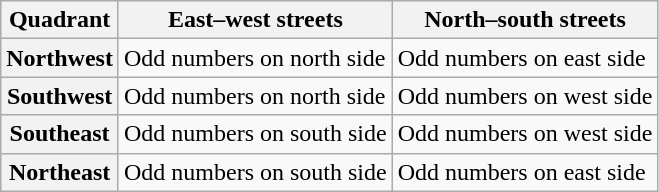<table class="wikitable plainrowheaders">
<tr>
<th scope = "col">Quadrant</th>
<th scope = "col">East–west streets</th>
<th scope = "col">North–south streets</th>
</tr>
<tr>
<th scope = "row">Northwest</th>
<td>Odd numbers on north side</td>
<td>Odd numbers on east side</td>
</tr>
<tr>
<th scope = "row">Southwest</th>
<td>Odd numbers on north side</td>
<td>Odd numbers on west side</td>
</tr>
<tr>
<th scope = "row">Southeast</th>
<td>Odd numbers on south side</td>
<td>Odd numbers on west side</td>
</tr>
<tr>
<th scope = "row">Northeast</th>
<td>Odd numbers on south side</td>
<td>Odd numbers on east side</td>
</tr>
</table>
